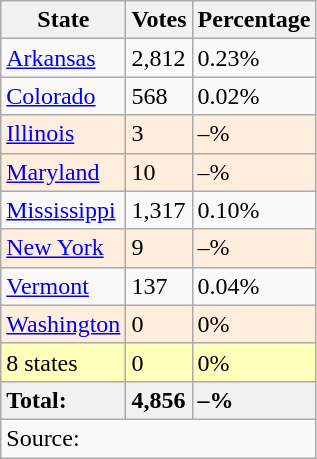<table class="wikitable mw-collapsible mw-collapsed sortable tpl-blanktable">
<tr>
<th>State</th>
<th>Votes</th>
<th>Percentage</th>
</tr>
<tr>
<td><a href='#'>Arkansas</a></td>
<td>2,812</td>
<td>0.23%</td>
</tr>
<tr>
<td><a href='#'>Colorado</a></td>
<td>568</td>
<td>0.02%</td>
</tr>
<tr style="background:#FED">
<td><a href='#'>Illinois</a></td>
<td>3</td>
<td>–%</td>
</tr>
<tr style="background:#FED">
<td><a href='#'>Maryland</a></td>
<td>10</td>
<td>–%</td>
</tr>
<tr>
<td><a href='#'>Mississippi</a></td>
<td>1,317</td>
<td>0.10%</td>
</tr>
<tr style="background:#FED">
<td><a href='#'>New York</a></td>
<td>9</td>
<td>–%</td>
</tr>
<tr>
<td><a href='#'>Vermont</a></td>
<td>137</td>
<td>0.04%</td>
</tr>
<tr style="background:#FED">
<td><a href='#'>Washington</a></td>
<td>0</td>
<td>0%</td>
</tr>
<tr style="background:#FFFFBB">
<td>8 states</td>
<td>0</td>
<td>0%</td>
</tr>
<tr>
<th style="text-align:left;">Total:</th>
<th style="text-align:left;">4,856</th>
<th style="text-align:left;">–%</th>
</tr>
<tr>
<td colspan="3" style="text-align:left;">Source: </td>
</tr>
</table>
